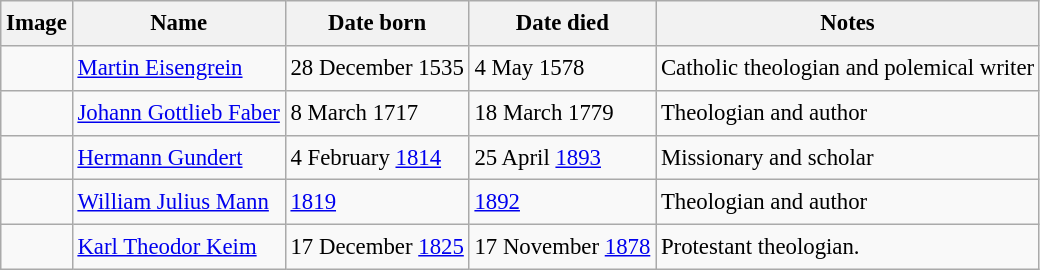<table class="wikitable sortable" style="font-size:95%;border:0px;text-align:left;line-height:150%;">
<tr>
<th>Image</th>
<th>Name</th>
<th>Date born</th>
<th>Date died</th>
<th class="unsortable">Notes</th>
</tr>
<tr>
<td></td>
<td><a href='#'>Martin Eisengrein</a></td>
<td>28 December 1535</td>
<td>4 May 1578</td>
<td>Catholic theologian and polemical writer</td>
</tr>
<tr>
<td></td>
<td><a href='#'>Johann Gottlieb Faber</a></td>
<td>8 March 1717</td>
<td>18 March 1779</td>
<td>Theologian and author</td>
</tr>
<tr>
<td></td>
<td><a href='#'>Hermann Gundert</a></td>
<td>4 February <a href='#'>1814</a></td>
<td>25 April <a href='#'>1893</a></td>
<td>Missionary and scholar</td>
</tr>
<tr>
<td></td>
<td><a href='#'>William Julius Mann</a></td>
<td><a href='#'>1819</a></td>
<td><a href='#'>1892</a></td>
<td>Theologian and author</td>
</tr>
<tr>
<td></td>
<td><a href='#'>Karl Theodor Keim</a></td>
<td>17 December <a href='#'>1825</a></td>
<td>17 November <a href='#'>1878</a></td>
<td>Protestant theologian.</td>
</tr>
</table>
